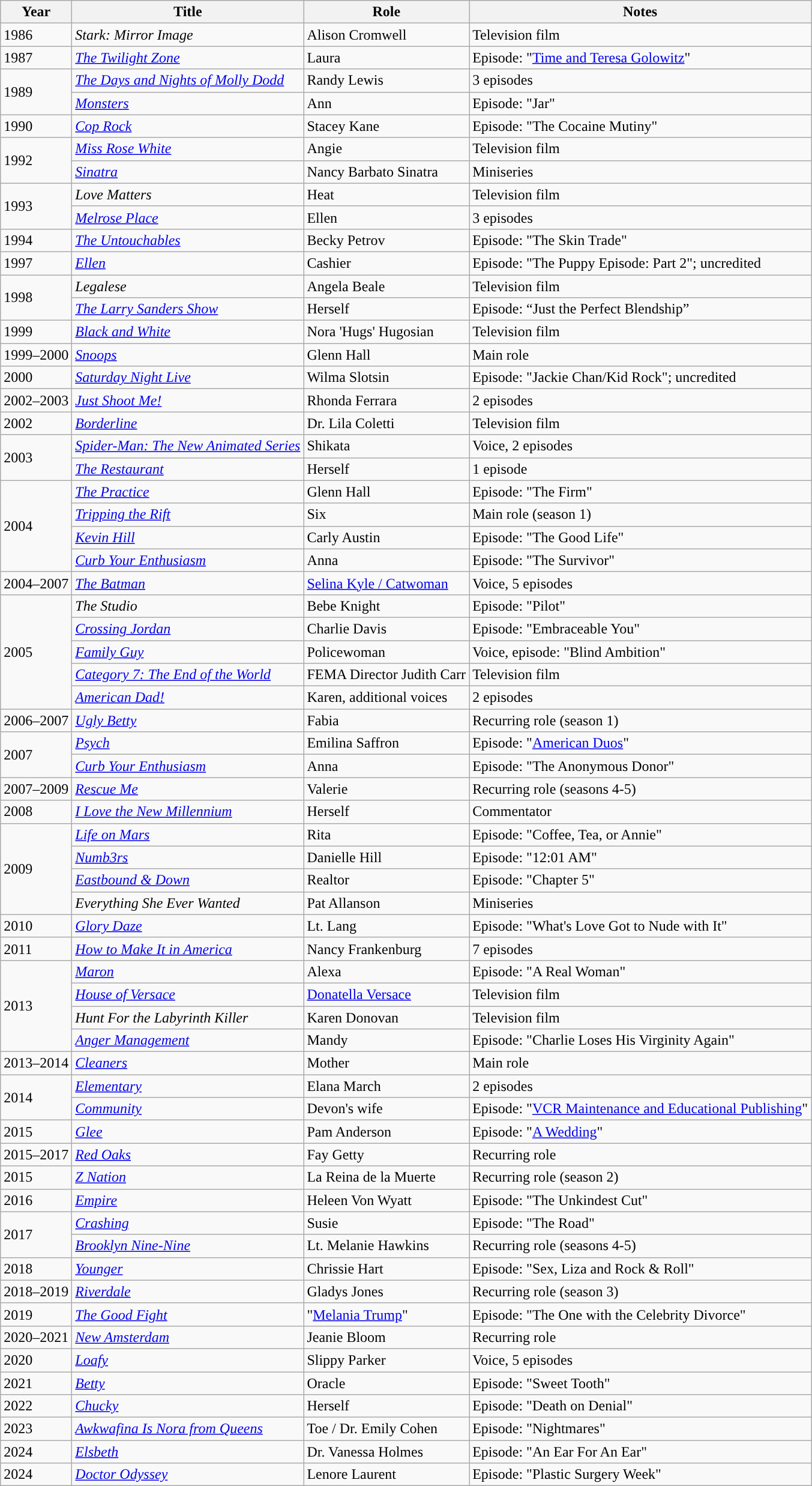<table class="wikitable sortable">
<tr>
<th>Year</th>
<th>Title</th>
<th>Role</th>
<th class="unsortable">Notes</th>
</tr>
<tr>
<td>1986</td>
<td><em>Stark: Mirror Image</em></td>
<td>Alison Cromwell</td>
<td>Television film</td>
</tr>
<tr>
<td>1987</td>
<td data-sort-value="Twilight Zone, The"><em><a href='#'>The Twilight Zone</a></em></td>
<td>Laura</td>
<td>Episode: "<a href='#'>Time and Teresa Golowitz</a>"</td>
</tr>
<tr>
<td rowspan="2">1989</td>
<td data-sort-value="Days and Nights of Molly Dodd, The"><em><a href='#'>The Days and Nights of Molly Dodd</a></em></td>
<td>Randy Lewis</td>
<td>3 episodes</td>
</tr>
<tr>
<td><em><a href='#'>Monsters</a></em></td>
<td>Ann</td>
<td>Episode: "Jar"</td>
</tr>
<tr>
<td>1990</td>
<td><em><a href='#'>Cop Rock</a></em></td>
<td>Stacey Kane</td>
<td>Episode: "The Cocaine Mutiny"</td>
</tr>
<tr>
<td rowspan="2">1992</td>
<td><em><a href='#'>Miss Rose White</a></em></td>
<td>Angie</td>
<td>Television film</td>
</tr>
<tr>
<td><em><a href='#'>Sinatra</a></em></td>
<td>Nancy Barbato Sinatra</td>
<td>Miniseries</td>
</tr>
<tr>
<td rowspan="2">1993</td>
<td><em>Love Matters</em></td>
<td>Heat</td>
<td>Television film</td>
</tr>
<tr>
<td><em><a href='#'>Melrose Place</a></em></td>
<td>Ellen</td>
<td>3 episodes</td>
</tr>
<tr>
<td>1994</td>
<td data-sort-value="Untouchables, The"><em><a href='#'>The Untouchables</a></em></td>
<td>Becky Petrov</td>
<td>Episode: "The Skin Trade"</td>
</tr>
<tr>
<td>1997</td>
<td><em><a href='#'>Ellen</a></em></td>
<td>Cashier</td>
<td>Episode: "The Puppy Episode: Part 2"; uncredited</td>
</tr>
<tr>
<td rowspan="2">1998</td>
<td><em>Legalese</em></td>
<td>Angela Beale</td>
<td>Television film</td>
</tr>
<tr>
<td><em><a href='#'>The Larry Sanders Show</a></em></td>
<td>Herself</td>
<td>Episode: “Just the Perfect Blendship”</td>
</tr>
<tr>
<td>1999</td>
<td><em><a href='#'>Black and White</a></em></td>
<td>Nora 'Hugs' Hugosian</td>
<td>Television film</td>
</tr>
<tr>
<td>1999–2000</td>
<td><em><a href='#'>Snoops</a></em></td>
<td>Glenn Hall</td>
<td>Main role</td>
</tr>
<tr>
<td>2000</td>
<td><em><a href='#'>Saturday Night Live</a></em></td>
<td>Wilma Slotsin</td>
<td>Episode: "Jackie Chan/Kid Rock"; uncredited</td>
</tr>
<tr>
<td>2002–2003</td>
<td><em><a href='#'>Just Shoot Me!</a></em></td>
<td>Rhonda Ferrara</td>
<td>2 episodes</td>
</tr>
<tr>
<td>2002</td>
<td><em><a href='#'>Borderline</a></em></td>
<td>Dr. Lila Coletti</td>
<td>Television film</td>
</tr>
<tr>
<td rowspan="2">2003</td>
<td><em><a href='#'>Spider-Man: The New Animated Series</a></em></td>
<td>Shikata</td>
<td>Voice, 2 episodes</td>
</tr>
<tr>
<td><em><a href='#'>The Restaurant</a></em></td>
<td>Herself</td>
<td>1 episode</td>
</tr>
<tr>
<td rowspan="4">2004</td>
<td data-sort-value="Practice, The"><em><a href='#'>The Practice</a></em></td>
<td>Glenn Hall</td>
<td>Episode: "The Firm"</td>
</tr>
<tr>
<td><em><a href='#'>Tripping the Rift</a></em></td>
<td>Six</td>
<td>Main role (season 1)</td>
</tr>
<tr>
<td><em><a href='#'>Kevin Hill</a></em></td>
<td>Carly Austin</td>
<td>Episode: "The Good Life"</td>
</tr>
<tr>
<td><em><a href='#'>Curb Your Enthusiasm</a></em></td>
<td>Anna</td>
<td>Episode: "The Survivor"</td>
</tr>
<tr>
<td>2004–2007</td>
<td data-sort-value="Batman, The"><em><a href='#'>The Batman</a></em></td>
<td><a href='#'>Selina Kyle / Catwoman</a></td>
<td>Voice, 5 episodes</td>
</tr>
<tr>
<td rowspan="5">2005</td>
<td data-sort-value="Studio, The"><em>The Studio</em></td>
<td>Bebe Knight</td>
<td>Episode: "Pilot"</td>
</tr>
<tr>
<td><em><a href='#'>Crossing Jordan</a></em></td>
<td>Charlie Davis</td>
<td>Episode: "Embraceable You"</td>
</tr>
<tr>
<td><em><a href='#'>Family Guy</a></em></td>
<td>Policewoman</td>
<td>Voice, episode: "Blind Ambition"</td>
</tr>
<tr>
<td><em><a href='#'>Category 7: The End of the World</a></em></td>
<td>FEMA Director Judith Carr</td>
<td>Television film</td>
</tr>
<tr>
<td><em><a href='#'>American Dad!</a></em></td>
<td>Karen, additional voices</td>
<td>2 episodes</td>
</tr>
<tr>
<td>2006–2007</td>
<td><em><a href='#'>Ugly Betty</a></em></td>
<td>Fabia</td>
<td>Recurring role (season 1)</td>
</tr>
<tr>
<td rowspan="2">2007</td>
<td><em><a href='#'>Psych</a></em></td>
<td>Emilina Saffron</td>
<td>Episode: "<a href='#'>American Duos</a>"</td>
</tr>
<tr>
<td><em><a href='#'>Curb Your Enthusiasm</a></em></td>
<td>Anna</td>
<td>Episode: "The Anonymous Donor"</td>
</tr>
<tr>
<td>2007–2009</td>
<td><em><a href='#'>Rescue Me</a></em></td>
<td>Valerie</td>
<td>Recurring role (seasons 4-5)</td>
</tr>
<tr>
<td>2008</td>
<td><em><a href='#'>I Love the New Millennium</a></em></td>
<td>Herself</td>
<td>Commentator</td>
</tr>
<tr>
<td rowspan="4">2009</td>
<td><em><a href='#'>Life on Mars</a></em></td>
<td>Rita</td>
<td>Episode: "Coffee, Tea, or Annie"</td>
</tr>
<tr>
<td><em><a href='#'>Numb3rs</a></em></td>
<td>Danielle Hill</td>
<td>Episode: "12:01 AM"</td>
</tr>
<tr>
<td><em><a href='#'>Eastbound & Down</a></em></td>
<td>Realtor</td>
<td>Episode: "Chapter 5"</td>
</tr>
<tr>
<td><em>Everything She Ever Wanted</em></td>
<td>Pat Allanson</td>
<td>Miniseries</td>
</tr>
<tr>
<td>2010</td>
<td><em><a href='#'>Glory Daze</a></em></td>
<td>Lt. Lang</td>
<td>Episode: "What's Love Got to Nude with It"</td>
</tr>
<tr>
<td>2011</td>
<td><em><a href='#'>How to Make It in America</a></em></td>
<td>Nancy Frankenburg</td>
<td>7 episodes</td>
</tr>
<tr>
<td rowspan="4">2013</td>
<td><em><a href='#'>Maron</a></em></td>
<td>Alexa</td>
<td>Episode: "A Real Woman"</td>
</tr>
<tr>
<td><em><a href='#'>House of Versace</a></em></td>
<td><a href='#'>Donatella Versace</a></td>
<td>Television film</td>
</tr>
<tr>
<td><em>Hunt For the Labyrinth Killer</em></td>
<td>Karen Donovan</td>
<td>Television film</td>
</tr>
<tr>
<td><em><a href='#'>Anger Management</a></em></td>
<td>Mandy</td>
<td>Episode: "Charlie Loses His Virginity Again"</td>
</tr>
<tr>
<td>2013–2014</td>
<td><em><a href='#'>Cleaners</a></em></td>
<td>Mother</td>
<td>Main role</td>
</tr>
<tr>
<td rowspan="2">2014</td>
<td><em><a href='#'>Elementary</a></em></td>
<td>Elana March</td>
<td>2 episodes</td>
</tr>
<tr>
<td><em><a href='#'>Community</a></em></td>
<td>Devon's wife</td>
<td>Episode: "<a href='#'>VCR Maintenance and Educational Publishing</a>"</td>
</tr>
<tr>
<td>2015</td>
<td><em><a href='#'>Glee</a></em></td>
<td>Pam Anderson</td>
<td>Episode: "<a href='#'>A Wedding</a>"</td>
</tr>
<tr>
<td>2015–2017</td>
<td><em><a href='#'>Red Oaks</a></em></td>
<td>Fay Getty</td>
<td>Recurring role</td>
</tr>
<tr>
<td>2015</td>
<td><em><a href='#'>Z Nation</a></em></td>
<td>La Reina de la Muerte</td>
<td>Recurring role (season 2)</td>
</tr>
<tr>
<td>2016</td>
<td><em><a href='#'>Empire</a></em></td>
<td>Heleen Von Wyatt</td>
<td>Episode: "The Unkindest Cut"</td>
</tr>
<tr>
<td rowspan="2">2017</td>
<td><em><a href='#'>Crashing</a></em></td>
<td>Susie</td>
<td>Episode: "The Road"</td>
</tr>
<tr>
<td><em><a href='#'>Brooklyn Nine-Nine</a></em></td>
<td>Lt. Melanie Hawkins</td>
<td>Recurring role (seasons 4-5)</td>
</tr>
<tr>
<td>2018</td>
<td><em><a href='#'>Younger</a></em></td>
<td>Chrissie Hart</td>
<td>Episode: "Sex, Liza and Rock & Roll"</td>
</tr>
<tr>
<td>2018–2019</td>
<td><em><a href='#'>Riverdale</a></em></td>
<td>Gladys Jones</td>
<td>Recurring role (season 3)</td>
</tr>
<tr>
<td>2019</td>
<td data-sort-value="Good Fight, The"><em><a href='#'>The Good Fight</a></em></td>
<td>"<a href='#'>Melania Trump</a>"</td>
<td>Episode: "The One with the Celebrity Divorce"</td>
</tr>
<tr>
<td>2020–2021</td>
<td><em><a href='#'>New Amsterdam</a></em></td>
<td>Jeanie Bloom</td>
<td>Recurring role</td>
</tr>
<tr>
<td>2020</td>
<td><em><a href='#'>Loafy</a></em></td>
<td>Slippy Parker</td>
<td>Voice, 5 episodes</td>
</tr>
<tr>
<td>2021</td>
<td><em><a href='#'>Betty</a></em></td>
<td>Oracle</td>
<td>Episode: "Sweet Tooth"</td>
</tr>
<tr>
<td>2022</td>
<td><em><a href='#'>Chucky</a></em></td>
<td>Herself</td>
<td>Episode: "Death on Denial"</td>
</tr>
<tr>
<td>2023</td>
<td><em><a href='#'>Awkwafina Is Nora from Queens</a></em></td>
<td>Toe / Dr. Emily Cohen</td>
<td>Episode: "Nightmares"</td>
</tr>
<tr>
<td>2024</td>
<td><a href='#'><em>Elsbeth</em></a></td>
<td>Dr. Vanessa Holmes</td>
<td>Episode: "An Ear For An Ear"</td>
</tr>
<tr>
<td>2024</td>
<td><em><a href='#'>Doctor Odyssey</a></em></td>
<td>Lenore Laurent</td>
<td>Episode: "Plastic Surgery Week"</td>
</tr>
</table>
